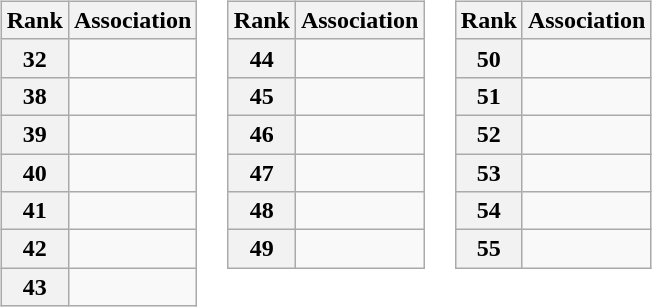<table>
<tr valign=top>
<td><br><table class="wikitable">
<tr>
<th>Rank</th>
<th>Association</th>
</tr>
<tr>
<th>32</th>
<td></td>
</tr>
<tr>
<th>38</th>
<td></td>
</tr>
<tr>
<th>39</th>
<td></td>
</tr>
<tr>
<th>40</th>
<td></td>
</tr>
<tr>
<th>41</th>
<td></td>
</tr>
<tr>
<th>42</th>
<td></td>
</tr>
<tr>
<th>43</th>
<td></td>
</tr>
</table>
</td>
<td><br><table class="wikitable">
<tr>
<th>Rank</th>
<th>Association</th>
</tr>
<tr>
<th>44</th>
<td></td>
</tr>
<tr>
<th>45</th>
<td></td>
</tr>
<tr>
<th>46</th>
<td></td>
</tr>
<tr>
<th>47</th>
<td></td>
</tr>
<tr>
<th>48</th>
<td></td>
</tr>
<tr>
<th>49</th>
<td></td>
</tr>
</table>
</td>
<td><br><table class="wikitable">
<tr>
<th>Rank</th>
<th>Association</th>
</tr>
<tr>
<th>50</th>
<td></td>
</tr>
<tr>
<th>51</th>
<td></td>
</tr>
<tr>
<th>52</th>
<td></td>
</tr>
<tr>
<th>53</th>
<td></td>
</tr>
<tr>
<th>54</th>
<td></td>
</tr>
<tr>
<th>55</th>
<td></td>
</tr>
</table>
</td>
</tr>
</table>
